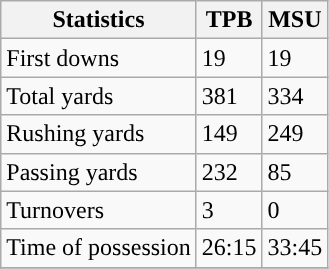<table class="wikitable" style="float: left;">
<tr>
<th>Statistics</th>
<th>TPB</th>
<th>MSU</th>
</tr>
<tr>
<td>First downs</td>
<td>19</td>
<td>19</td>
</tr>
<tr>
<td>Total yards</td>
<td>381</td>
<td>334</td>
</tr>
<tr>
<td>Rushing yards</td>
<td>149</td>
<td>249</td>
</tr>
<tr>
<td>Passing yards</td>
<td>232</td>
<td>85</td>
</tr>
<tr>
<td>Turnovers</td>
<td>3</td>
<td>0</td>
</tr>
<tr>
<td>Time of possession</td>
<td>26:15</td>
<td>33:45</td>
</tr>
<tr>
</tr>
</table>
